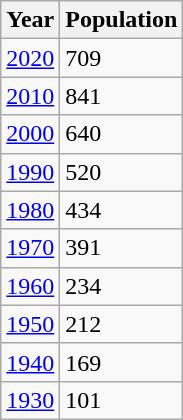<table class="wikitable">
<tr>
<th>Year</th>
<th>Population</th>
</tr>
<tr>
<td><a href='#'>2020</a></td>
<td>709</td>
</tr>
<tr>
<td><a href='#'>2010</a></td>
<td>841</td>
</tr>
<tr>
<td><a href='#'>2000</a></td>
<td>640</td>
</tr>
<tr>
<td><a href='#'>1990</a></td>
<td>520</td>
</tr>
<tr>
<td><a href='#'>1980</a></td>
<td>434</td>
</tr>
<tr>
<td><a href='#'>1970</a></td>
<td>391</td>
</tr>
<tr>
<td><a href='#'>1960</a></td>
<td>234</td>
</tr>
<tr>
<td><a href='#'>1950</a></td>
<td>212</td>
</tr>
<tr>
<td><a href='#'>1940</a></td>
<td>169</td>
</tr>
<tr>
<td><a href='#'>1930</a></td>
<td>101</td>
</tr>
</table>
